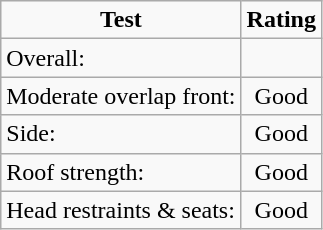<table class="wikitable">
<tr>
<td style="text-align:center;"><strong>Test</strong></td>
<td style="text-align:center;"><strong>Rating</strong></td>
</tr>
<tr>
<td>Overall:</td>
<td style="text-align:center;"></td>
</tr>
<tr>
<td>Moderate overlap front:</td>
<td style="text-align:center;">Good</td>
</tr>
<tr>
<td>Side:</td>
<td style="text-align:center;">Good</td>
</tr>
<tr>
<td>Roof strength:</td>
<td style="text-align:center;">Good</td>
</tr>
<tr>
<td>Head restraints & seats:</td>
<td style="text-align:center;">Good</td>
</tr>
</table>
